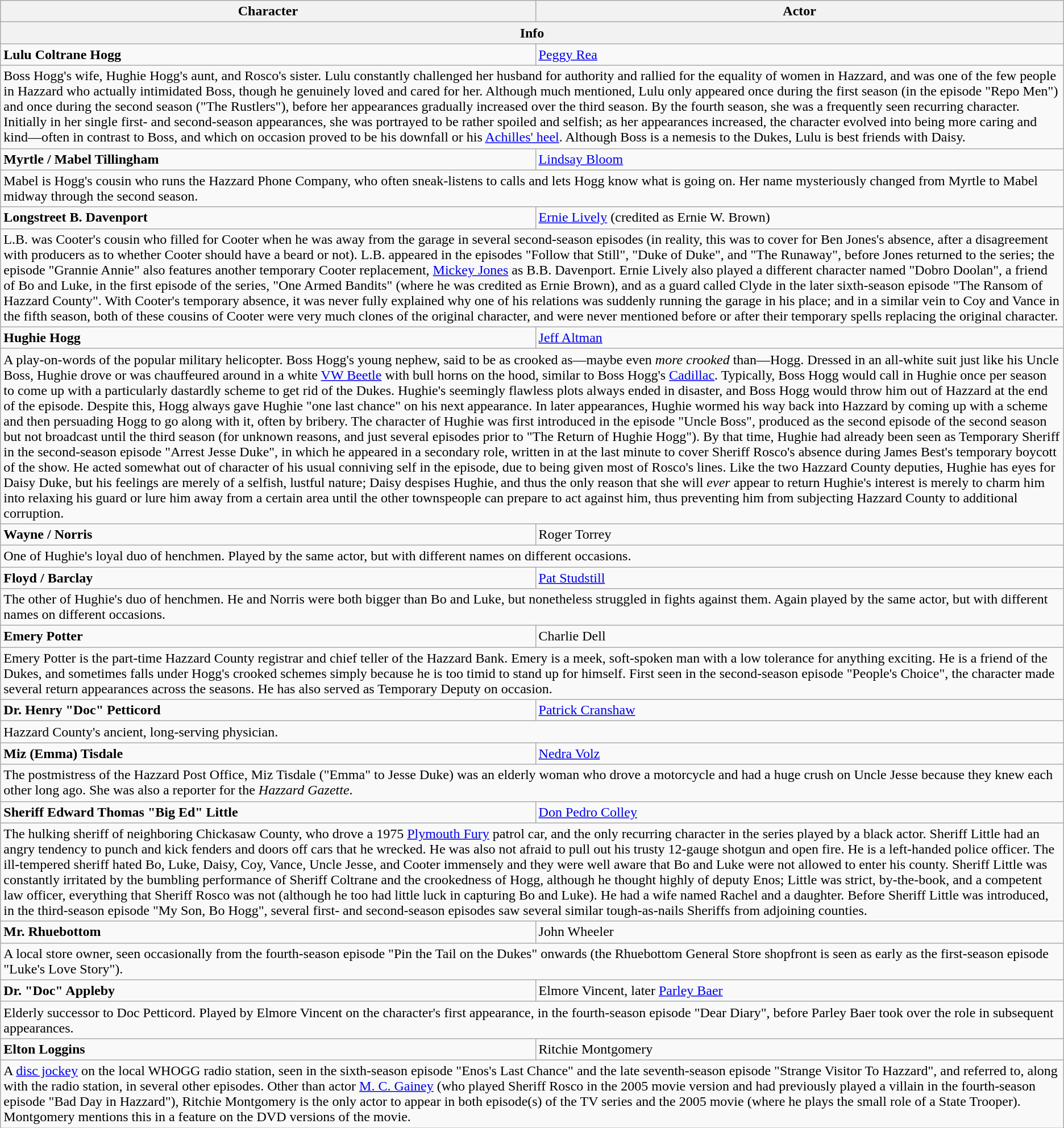<table class="wikitable">
<tr ">
<th>Character</th>
<th>Actor</th>
</tr>
<tr>
<th colspan=2>Info</th>
</tr>
<tr>
<td><strong>Lulu Coltrane Hogg</strong></td>
<td><a href='#'>Peggy Rea</a></td>
</tr>
<tr>
<td colspan=2>Boss Hogg's wife, Hughie Hogg's aunt, and Rosco's sister. Lulu constantly challenged her husband for authority and rallied for the equality of women in Hazzard, and was one of the few people in Hazzard who actually intimidated Boss, though he genuinely loved and cared for her. Although much mentioned, Lulu only appeared once during the first season (in the episode "Repo Men") and once during the second season ("The Rustlers"), before her appearances gradually increased over the third season. By the fourth season, she was a frequently seen recurring character. Initially in her single first- and second-season appearances, she was portrayed to be rather spoiled and selfish; as her appearances increased, the character evolved into being more caring and kind—often in contrast to Boss, and which on occasion proved to be his downfall or his <a href='#'>Achilles' heel</a>. Although Boss is a nemesis to the Dukes, Lulu is best friends with Daisy.</td>
</tr>
<tr>
<td><strong>Myrtle / Mabel Tillingham</strong></td>
<td><a href='#'>Lindsay Bloom</a></td>
</tr>
<tr>
<td colspan=2>Mabel is Hogg's cousin who runs the Hazzard Phone Company, who often sneak-listens to calls and lets Hogg know what is going on. Her name mysteriously changed from Myrtle to Mabel midway through the second season.</td>
</tr>
<tr>
<td><strong>Longstreet B. Davenport</strong></td>
<td><a href='#'>Ernie Lively</a> (credited as Ernie W. Brown)</td>
</tr>
<tr>
<td colspan=2>L.B. was Cooter's cousin who filled for Cooter when he was away from the garage in several second-season episodes (in reality, this was to cover for Ben Jones's absence, after a disagreement with producers as to whether Cooter should have a beard or not). L.B. appeared in the episodes "Follow that Still", "Duke of Duke", and "The Runaway", before Jones returned to the series; the episode "Grannie Annie" also features another temporary Cooter replacement, <a href='#'>Mickey Jones</a> as B.B. Davenport. Ernie Lively also played a different character named "Dobro Doolan", a friend of Bo and Luke, in the first episode of the series, "One Armed Bandits" (where he was credited as Ernie Brown), and as a guard called Clyde in the later sixth-season episode "The Ransom of Hazzard County". With Cooter's temporary absence, it was never fully explained why one of his relations was suddenly running the garage in his place; and in a similar vein to Coy and Vance in the fifth season, both of these cousins of Cooter were very much clones of the original character, and were never mentioned before or after their temporary spells replacing the original character.</td>
</tr>
<tr>
<td><strong>Hughie Hogg</strong></td>
<td><a href='#'>Jeff Altman</a></td>
</tr>
<tr>
<td colspan=2>A play-on-words of the popular military helicopter.  Boss Hogg's young nephew, said to be as crooked as—maybe even <em>more crooked</em> than—Hogg. Dressed in an all-white suit just like his Uncle Boss, Hughie drove or was chauffeured around in a white <a href='#'>VW Beetle</a> with bull horns on the hood, similar to Boss Hogg's <a href='#'>Cadillac</a>. Typically, Boss Hogg would call in Hughie once per season to come up with a particularly dastardly scheme to get rid of the Dukes. Hughie's seemingly flawless plots always ended in disaster, and Boss Hogg would throw him out of Hazzard at the end of the episode. Despite this, Hogg always gave Hughie "one last chance" on his next appearance. In later appearances, Hughie wormed his way back into Hazzard by coming up with a scheme and then persuading Hogg to go along with it, often by bribery. The character of Hughie was first introduced in the episode "Uncle Boss", produced as the second episode of the second season but not broadcast until the third season (for unknown reasons, and just several episodes prior to "The Return of Hughie Hogg"). By that time, Hughie had already been seen as Temporary Sheriff in the second-season episode "Arrest Jesse Duke", in which he appeared in a secondary role, written in at the last minute to cover Sheriff Rosco's absence during James Best's temporary boycott of the show. He acted somewhat out of character of his usual conniving self in the episode, due to being given most of Rosco's lines. Like the two Hazzard County deputies, Hughie has eyes for Daisy Duke, but his feelings are merely of a selfish, lustful nature; Daisy despises Hughie, and thus the only reason that she will <em>ever</em> appear to return Hughie's interest is merely to charm him into relaxing his guard or lure him away from a certain area until the other townspeople can prepare to act against him, thus preventing him from subjecting Hazzard County to additional corruption.</td>
</tr>
<tr>
<td><strong>Wayne / Norris</strong></td>
<td>Roger Torrey</td>
</tr>
<tr>
<td colspan=2>One of Hughie's loyal duo of henchmen. Played by the same actor, but with different names on different occasions.</td>
</tr>
<tr>
<td><strong>Floyd / Barclay</strong></td>
<td><a href='#'>Pat Studstill</a></td>
</tr>
<tr>
<td colspan=2>The other of Hughie's duo of henchmen. He and Norris were both bigger than Bo and Luke, but nonetheless struggled in fights against them. Again played by the same actor, but with different names on different occasions.</td>
</tr>
<tr>
<td><strong>Emery Potter</strong></td>
<td>Charlie Dell</td>
</tr>
<tr>
<td colspan=2>Emery Potter is the part-time Hazzard County registrar and chief teller of the Hazzard Bank. Emery is a meek, soft-spoken man with a low tolerance for anything exciting. He is a friend of the Dukes, and sometimes falls under Hogg's crooked schemes simply because he is too timid to stand up for himself. First seen in the second-season episode "People's Choice", the character made several return appearances across the seasons. He has also served as Temporary Deputy on occasion.</td>
</tr>
<tr>
<td><strong>Dr. Henry "Doc" Petticord</strong></td>
<td><a href='#'>Patrick Cranshaw</a></td>
</tr>
<tr>
<td colspan=2>Hazzard County's ancient, long-serving physician.</td>
</tr>
<tr>
<td><strong>Miz (Emma) Tisdale</strong></td>
<td><a href='#'>Nedra Volz</a></td>
</tr>
<tr>
<td colspan=2>The postmistress of the Hazzard Post Office, Miz Tisdale ("Emma" to Jesse Duke) was an elderly woman who drove a motorcycle and had a huge crush on Uncle Jesse because they knew each other long ago. She was also a reporter for the <em>Hazzard Gazette</em>.</td>
</tr>
<tr>
<td><strong>Sheriff Edward Thomas "Big Ed" Little</strong></td>
<td><a href='#'>Don Pedro Colley</a></td>
</tr>
<tr>
<td colspan=2>The hulking sheriff of neighboring Chickasaw County, who drove a 1975 <a href='#'>Plymouth Fury</a> patrol car, and the only recurring character in the series played by a black actor. Sheriff Little had an angry tendency to punch and kick fenders and doors off cars that he wrecked. He was also not afraid to pull out his trusty 12-gauge shotgun and open fire. He is a left-handed police officer. The ill-tempered sheriff hated Bo, Luke, Daisy, Coy, Vance, Uncle Jesse, and Cooter immensely and they were well aware that Bo and Luke were not allowed to enter his county. Sheriff Little was constantly irritated by the bumbling performance of Sheriff Coltrane and the crookedness of Hogg, although he thought highly of deputy Enos; Little was strict, by-the-book, and a competent law officer, everything that Sheriff Rosco was not (although he too had little luck in capturing Bo and Luke). He had a wife named Rachel and a daughter. Before Sheriff Little was introduced, in the third-season episode "My Son, Bo Hogg", several first- and second-season episodes saw several similar tough-as-nails Sheriffs from adjoining counties.</td>
</tr>
<tr>
<td><strong>Mr. Rhuebottom</strong></td>
<td>John Wheeler</td>
</tr>
<tr>
<td colspan=2>A local store owner, seen occasionally from the fourth-season episode "Pin the Tail on the Dukes" onwards (the Rhuebottom General Store shopfront is seen as early as the first-season episode "Luke's Love Story").</td>
</tr>
<tr>
<td><strong>Dr. "Doc" Appleby</strong></td>
<td>Elmore Vincent, later <a href='#'>Parley Baer</a></td>
</tr>
<tr>
<td colspan=2>Elderly successor to Doc Petticord. Played by Elmore Vincent on the character's first appearance, in the fourth-season episode "Dear Diary", before Parley Baer took over the role in subsequent appearances.</td>
</tr>
<tr>
<td><strong>Elton Loggins</strong></td>
<td>Ritchie Montgomery</td>
</tr>
<tr>
<td colspan=2>A <a href='#'>disc jockey</a> on the local WHOGG radio station, seen in the sixth-season episode "Enos's Last Chance" and the late seventh-season episode "Strange Visitor To Hazzard", and referred to, along with the radio station, in several other episodes. Other than actor <a href='#'>M. C. Gainey</a> (who played Sheriff Rosco in the 2005 movie version and had previously played a villain in the fourth-season episode "Bad Day in Hazzard"), Ritchie Montgomery is the only actor to appear in both episode(s) of the TV series and the 2005 movie (where he plays the small role of a State Trooper). Montgomery mentions this in a feature on the DVD versions of the movie.</td>
</tr>
</table>
